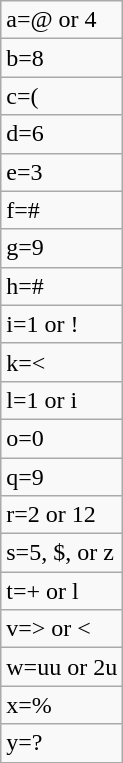<table class="wikitable">
<tr>
<td>a=@ or 4</td>
</tr>
<tr>
<td>b=8</td>
</tr>
<tr>
<td>c=(</td>
</tr>
<tr>
<td>d=6</td>
</tr>
<tr>
<td>e=3</td>
</tr>
<tr>
<td>f=#</td>
</tr>
<tr>
<td>g=9</td>
</tr>
<tr>
<td>h=#</td>
</tr>
<tr>
<td>i=1 or !</td>
</tr>
<tr>
<td>k=<</td>
</tr>
<tr>
<td>l=1 or i</td>
</tr>
<tr>
<td>o=0</td>
</tr>
<tr>
<td>q=9</td>
</tr>
<tr>
<td>r=2 or 12</td>
</tr>
<tr>
<td>s=5, $, or z</td>
</tr>
<tr>
<td>t=+ or l</td>
</tr>
<tr>
<td>v=> or <</td>
</tr>
<tr>
<td>w=uu or 2u</td>
</tr>
<tr>
<td>x=%</td>
</tr>
<tr>
<td>y=?</td>
</tr>
</table>
